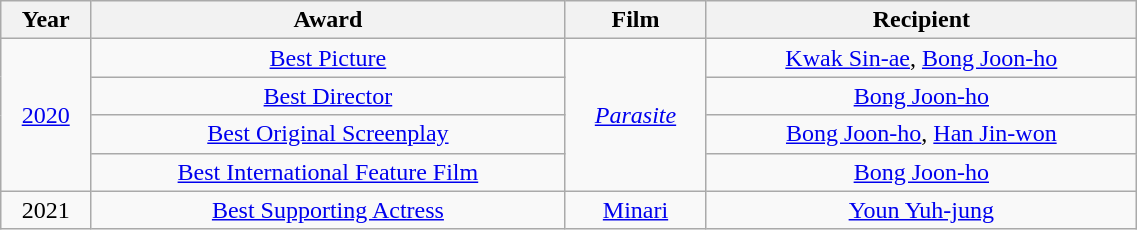<table class="wikitable mw-collapsible mw-collapsed" style="text-align:center; width:60%;">
<tr>
<th>Year</th>
<th>Award</th>
<th>Film</th>
<th>Recipient</th>
</tr>
<tr>
<td rowspan=4><a href='#'>2020</a></td>
<td><a href='#'>Best Picture</a></td>
<td rowspan=4><em><a href='#'>Parasite</a></em></td>
<td><a href='#'>Kwak Sin-ae</a>, <a href='#'>Bong Joon-ho</a></td>
</tr>
<tr>
<td><a href='#'>Best Director</a></td>
<td><a href='#'>Bong Joon-ho</a></td>
</tr>
<tr>
<td><a href='#'>Best Original Screenplay</a></td>
<td><a href='#'>Bong Joon-ho</a>, <a href='#'>Han Jin-won</a></td>
</tr>
<tr>
<td><a href='#'>Best International Feature Film</a></td>
<td><a href='#'>Bong Joon-ho</a></td>
</tr>
<tr>
<td>2021</td>
<td><a href='#'>Best Supporting Actress</a></td>
<td><a href='#'>Minari</a></td>
<td><a href='#'>Youn Yuh-jung</a></td>
</tr>
</table>
